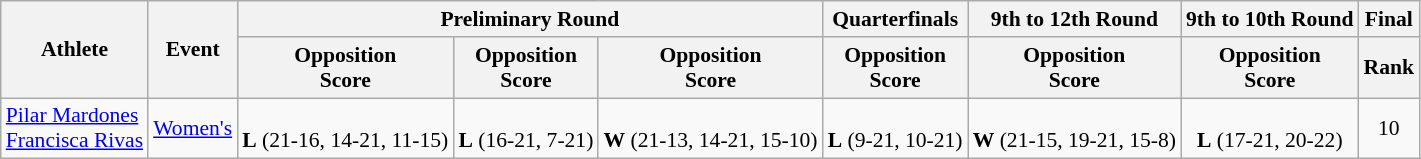<table class="wikitable" border="1" style="font-size:90%">
<tr>
<th rowspan=2>Athlete</th>
<th rowspan=2>Event</th>
<th colspan=3>Preliminary Round</th>
<th>Quarterfinals</th>
<th>9th to 12th Round</th>
<th>9th to 10th Round</th>
<th>Final</th>
</tr>
<tr>
<th>Opposition<br>Score</th>
<th>Opposition<br>Score</th>
<th>Opposition<br>Score</th>
<th>Opposition<br>Score</th>
<th>Opposition<br>Score</th>
<th>Opposition<br>Score</th>
<th>Rank</th>
</tr>
<tr>
<td><a href='#'>Pilar Mardones</a> <br> <a href='#'>Francisca Rivas</a></td>
<td><a href='#'>Women's</a></td>
<td align=center> <br><strong>L</strong> (21-16, 14-21, 11-15)</td>
<td align=center> <br><strong>L</strong> (16-21, 7-21)</td>
<td align=center> <br><strong>W</strong> (21-13, 14-21, 15-10)</td>
<td align=center> <br><strong>L</strong> (9-21, 10-21)</td>
<td align=center> <br><strong>W</strong> (21-15, 19-21, 15-8)</td>
<td align=center> <br><strong>L</strong> (17-21, 20-22)</td>
<td align=center>10</td>
</tr>
</table>
